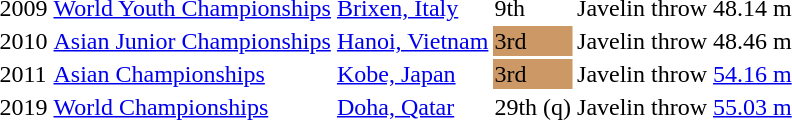<table>
<tr>
<td>2009</td>
<td><a href='#'>World Youth Championships</a></td>
<td><a href='#'>Brixen, Italy</a></td>
<td>9th</td>
<td>Javelin throw</td>
<td>48.14 m</td>
</tr>
<tr>
<td>2010</td>
<td><a href='#'>Asian Junior Championships</a></td>
<td><a href='#'>Hanoi, Vietnam</a></td>
<td bgcolor=cc9966>3rd</td>
<td>Javelin throw</td>
<td>48.46 m</td>
</tr>
<tr>
<td>2011</td>
<td><a href='#'>Asian Championships</a></td>
<td><a href='#'>Kobe, Japan</a></td>
<td bgcolor=cc9966>3rd</td>
<td>Javelin throw</td>
<td><a href='#'>54.16 m</a></td>
</tr>
<tr>
<td>2019</td>
<td><a href='#'>World Championships</a></td>
<td><a href='#'>Doha, Qatar</a></td>
<td>29th (q)</td>
<td>Javelin throw</td>
<td><a href='#'>55.03 m</a></td>
</tr>
</table>
